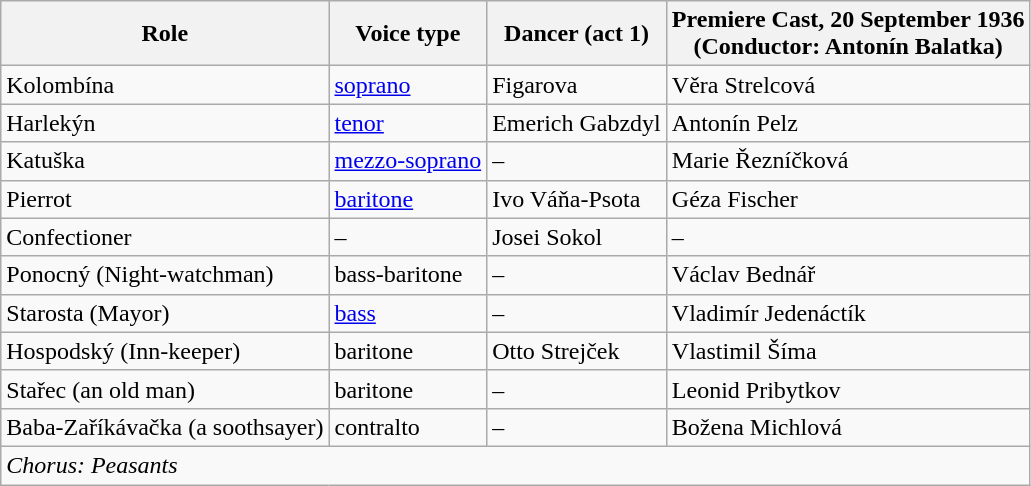<table class="wikitable">
<tr>
<th>Role</th>
<th>Voice type</th>
<th>Dancer (act 1)</th>
<th>Premiere Cast, 20 September 1936<br>(Conductor: Antonín Balatka)</th>
</tr>
<tr>
<td>Kolombína</td>
<td><a href='#'>soprano</a></td>
<td>Figarova</td>
<td>Věra Strelcová</td>
</tr>
<tr>
<td>Harlekýn</td>
<td><a href='#'>tenor</a></td>
<td>Emerich Gabzdyl</td>
<td>Antonín Pelz</td>
</tr>
<tr>
<td>Katuška</td>
<td><a href='#'>mezzo-soprano</a></td>
<td>–</td>
<td>Marie Řezníčková</td>
</tr>
<tr>
<td>Pierrot</td>
<td><a href='#'>baritone</a></td>
<td>Ivo Váňa-Psota</td>
<td>Géza Fischer</td>
</tr>
<tr>
<td>Confectioner</td>
<td>–</td>
<td>Josei Sokol</td>
<td>–</td>
</tr>
<tr>
<td>Ponocný (Night-watchman)</td>
<td>bass-baritone</td>
<td>–</td>
<td>Václav Bednář</td>
</tr>
<tr>
<td>Starosta (Mayor)</td>
<td><a href='#'>bass</a></td>
<td>–</td>
<td>Vladimír Jedenáctík</td>
</tr>
<tr>
<td>Hospodský (Inn-keeper)</td>
<td>baritone</td>
<td>Otto Strejček</td>
<td>Vlastimil Šíma</td>
</tr>
<tr>
<td>Stařec (an old man)</td>
<td>baritone</td>
<td>–</td>
<td>Leonid Pribytkov</td>
</tr>
<tr>
<td>Baba-Zaříkávačka (a soothsayer)</td>
<td>contralto</td>
<td>–</td>
<td>Božena Michlová</td>
</tr>
<tr>
<td colspan="4"><em>Chorus: Peasants</em></td>
</tr>
</table>
